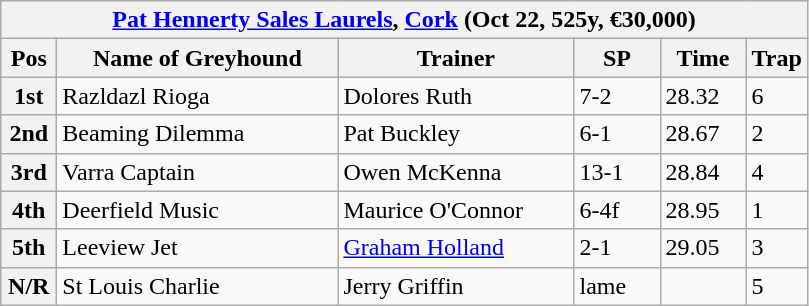<table class="wikitable">
<tr>
<th colspan="6"><a href='#'>Pat Hennerty Sales Laurels</a>, <a href='#'>Cork</a> (Oct 22, 525y, €30,000)</th>
</tr>
<tr>
<th width=30>Pos</th>
<th width=180>Name of Greyhound</th>
<th width=150>Trainer</th>
<th width=50>SP</th>
<th width=50>Time</th>
<th width=30>Trap</th>
</tr>
<tr>
<th>1st</th>
<td>Razldazl Rioga</td>
<td>Dolores Ruth</td>
<td>7-2</td>
<td>28.32</td>
<td>6</td>
</tr>
<tr>
<th>2nd</th>
<td>Beaming Dilemma</td>
<td>Pat Buckley</td>
<td>6-1</td>
<td>28.67</td>
<td>2</td>
</tr>
<tr>
<th>3rd</th>
<td>Varra Captain</td>
<td>Owen McKenna</td>
<td>13-1</td>
<td>28.84</td>
<td>4</td>
</tr>
<tr>
<th>4th</th>
<td>Deerfield Music</td>
<td>Maurice O'Connor</td>
<td>6-4f</td>
<td>28.95</td>
<td>1</td>
</tr>
<tr>
<th>5th</th>
<td>Leeview Jet</td>
<td><a href='#'>Graham Holland</a></td>
<td>2-1</td>
<td>29.05</td>
<td>3</td>
</tr>
<tr>
<th>N/R</th>
<td>St Louis Charlie</td>
<td>Jerry Griffin</td>
<td>lame</td>
<td></td>
<td>5</td>
</tr>
</table>
